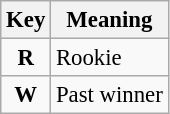<table class="wikitable" style="font-size: 95%">
<tr>
<th>Key</th>
<th>Meaning</th>
</tr>
<tr>
<td align="center"><strong><span>R</span></strong></td>
<td>Rookie</td>
</tr>
<tr>
<td align="center"><strong><span>W</span></strong></td>
<td>Past winner</td>
</tr>
</table>
